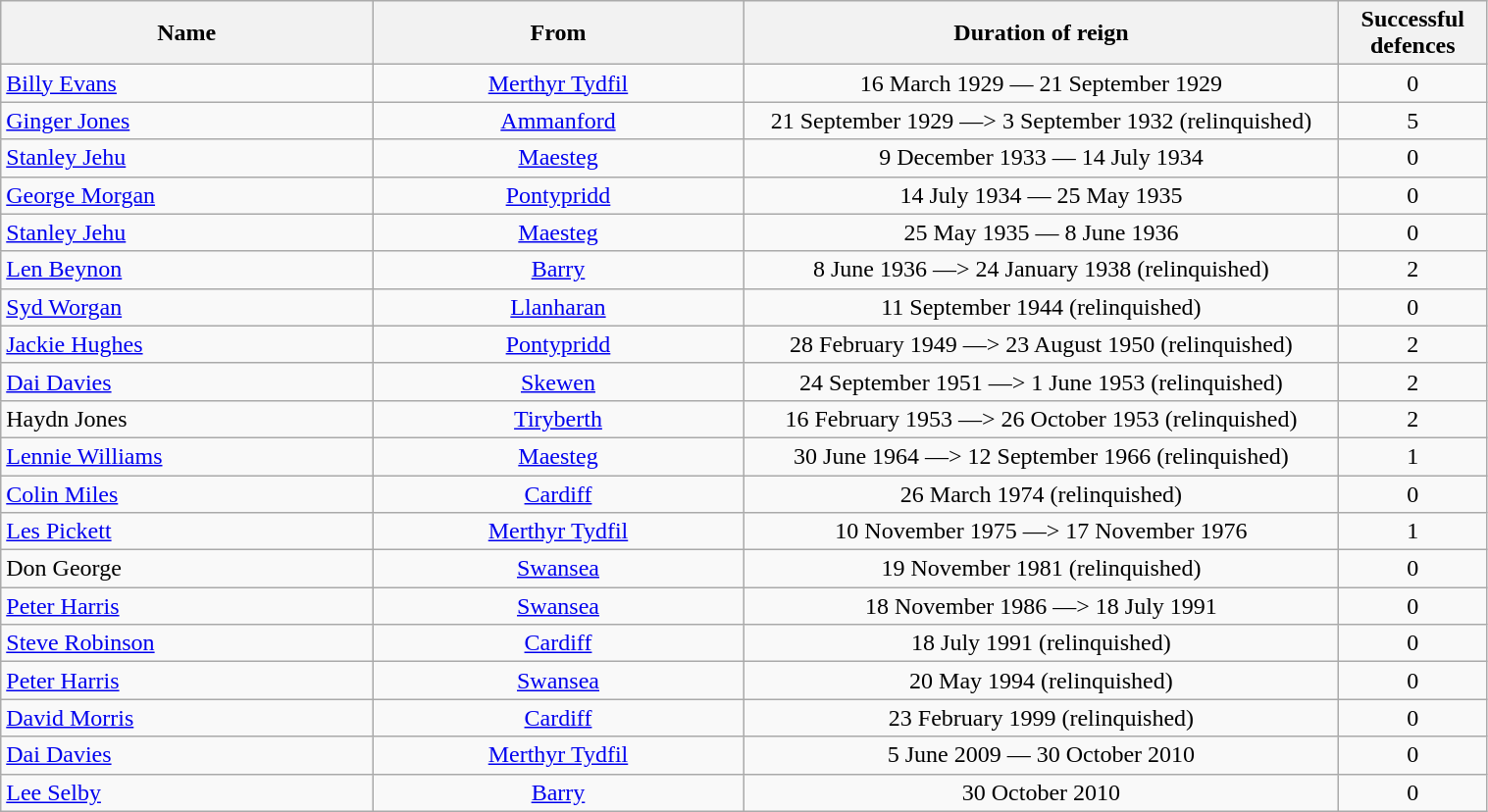<table class="wikitable" style="width:80%;">
<tr>
<th style="width:25%;">Name</th>
<th style="width:25%;">From</th>
<th style="width:40%;">Duration of reign</th>
<th style="width:10%;">Successful defences</th>
</tr>
<tr align=center>
<td align=left><a href='#'>Billy Evans</a></td>
<td><a href='#'>Merthyr Tydfil</a></td>
<td>16 March 1929 — 21 September 1929</td>
<td>0</td>
</tr>
<tr align=center>
<td align=left><a href='#'>Ginger Jones</a></td>
<td><a href='#'>Ammanford</a></td>
<td>21 September 1929 —> 3 September 1932 (relinquished)</td>
<td>5</td>
</tr>
<tr align=center>
<td align=left><a href='#'>Stanley Jehu</a></td>
<td><a href='#'>Maesteg</a></td>
<td>9 December 1933 — 14 July 1934</td>
<td>0</td>
</tr>
<tr align=center>
<td align=left><a href='#'>George Morgan</a></td>
<td><a href='#'>Pontypridd</a></td>
<td>14 July 1934 — 25 May 1935</td>
<td>0</td>
</tr>
<tr align=center>
<td align=left><a href='#'>Stanley Jehu</a></td>
<td><a href='#'>Maesteg</a></td>
<td>25 May 1935 — 8 June 1936</td>
<td>0</td>
</tr>
<tr align=center>
<td align=left><a href='#'>Len Beynon</a></td>
<td><a href='#'>Barry</a></td>
<td>8 June 1936 —> 24 January 1938 (relinquished)</td>
<td>2</td>
</tr>
<tr align=center>
<td align=left><a href='#'>Syd Worgan</a></td>
<td><a href='#'>Llanharan</a></td>
<td>11 September 1944 (relinquished)</td>
<td>0</td>
</tr>
<tr align=center>
<td align=left><a href='#'>Jackie Hughes</a></td>
<td><a href='#'>Pontypridd</a></td>
<td>28 February 1949 —> 23 August 1950 (relinquished)</td>
<td>2</td>
</tr>
<tr align=center>
<td align=left><a href='#'>Dai Davies</a></td>
<td><a href='#'>Skewen</a></td>
<td>24 September 1951 —> 1 June 1953 (relinquished)</td>
<td>2</td>
</tr>
<tr align=center>
<td align=left>Haydn Jones</td>
<td><a href='#'>Tiryberth</a></td>
<td>16 February 1953 —> 26 October 1953 (relinquished)</td>
<td>2</td>
</tr>
<tr align=center>
<td align=left><a href='#'>Lennie Williams</a></td>
<td><a href='#'>Maesteg</a></td>
<td>30 June 1964 —> 12 September 1966 (relinquished)</td>
<td>1</td>
</tr>
<tr align=center>
<td align=left><a href='#'>Colin Miles</a></td>
<td><a href='#'>Cardiff</a></td>
<td>26 March 1974 (relinquished)</td>
<td>0</td>
</tr>
<tr align=center>
<td align=left><a href='#'>Les Pickett</a></td>
<td><a href='#'>Merthyr Tydfil</a></td>
<td>10 November 1975 —> 17 November 1976</td>
<td>1</td>
</tr>
<tr align=center>
<td align=left>Don George</td>
<td><a href='#'>Swansea</a></td>
<td>19 November 1981 (relinquished)</td>
<td>0</td>
</tr>
<tr align=center>
<td align=left><a href='#'>Peter Harris</a></td>
<td><a href='#'>Swansea</a></td>
<td>18 November 1986 —> 18 July 1991</td>
<td>0</td>
</tr>
<tr align=center>
<td align=left><a href='#'>Steve Robinson</a></td>
<td><a href='#'>Cardiff</a></td>
<td>18 July 1991 (relinquished)</td>
<td>0</td>
</tr>
<tr align=center>
<td align=left><a href='#'>Peter Harris</a></td>
<td><a href='#'>Swansea</a></td>
<td>20 May 1994 (relinquished)</td>
<td>0</td>
</tr>
<tr align=center>
<td align=left><a href='#'>David Morris</a></td>
<td><a href='#'>Cardiff</a></td>
<td>23 February 1999 (relinquished)</td>
<td>0</td>
</tr>
<tr align=center>
<td align=left><a href='#'>Dai Davies</a></td>
<td><a href='#'>Merthyr Tydfil</a></td>
<td>5 June 2009 — 30 October 2010</td>
<td>0</td>
</tr>
<tr align=center>
<td align=left><a href='#'>Lee Selby</a></td>
<td><a href='#'>Barry</a></td>
<td>30 October 2010</td>
<td>0</td>
</tr>
</table>
